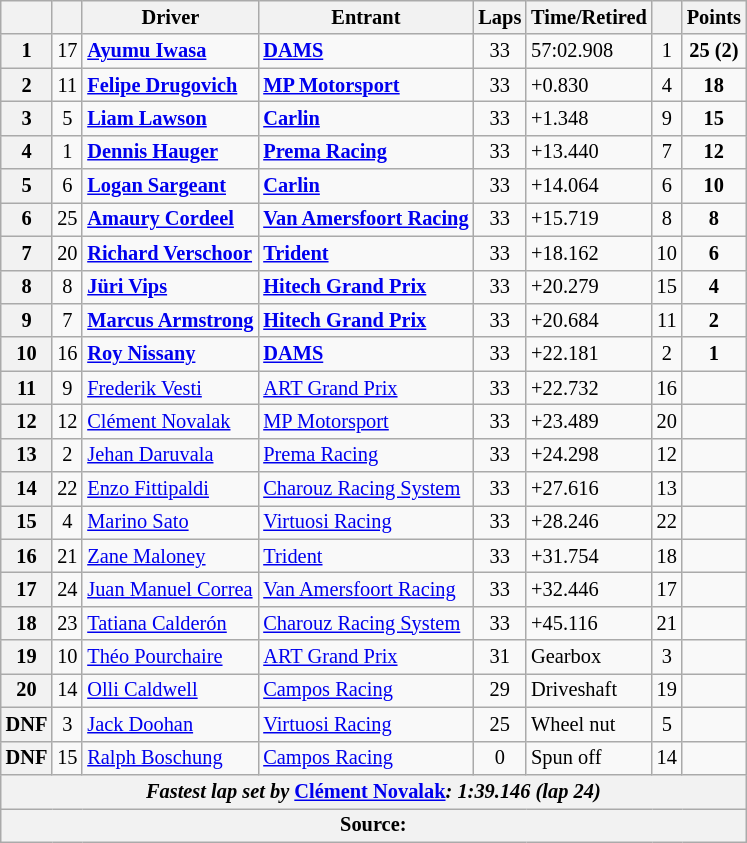<table class="wikitable" style="font-size:85%">
<tr>
<th scope="col"></th>
<th scope="col"></th>
<th scope="col">Driver</th>
<th scope="col">Entrant</th>
<th scope="col">Laps</th>
<th scope="col">Time/Retired</th>
<th scope="col"></th>
<th scope="col">Points</th>
</tr>
<tr>
<th>1</th>
<td align="center">17</td>
<td> <strong><a href='#'>Ayumu Iwasa</a></strong></td>
<td><strong><a href='#'>DAMS</a></strong></td>
<td align="center">33</td>
<td>57:02.908</td>
<td align="center">1</td>
<td align="center"><strong>25 (2)</strong></td>
</tr>
<tr>
<th>2</th>
<td align="center">11</td>
<td> <strong><a href='#'>Felipe Drugovich</a></strong></td>
<td><strong><a href='#'>MP Motorsport</a></strong></td>
<td align="center">33</td>
<td>+0.830</td>
<td align="center">4</td>
<td align="center"><strong>18</strong></td>
</tr>
<tr>
<th>3</th>
<td align="center">5</td>
<td> <strong><a href='#'>Liam Lawson</a></strong></td>
<td><strong><a href='#'>Carlin</a></strong></td>
<td align="center">33</td>
<td>+1.348</td>
<td align="center">9</td>
<td align="center"><strong>15</strong></td>
</tr>
<tr>
<th>4</th>
<td align="center">1</td>
<td> <strong><a href='#'>Dennis Hauger</a></strong></td>
<td><strong><a href='#'>Prema Racing</a></strong></td>
<td align="center">33</td>
<td>+13.440</td>
<td align="center">7</td>
<td align="center"><strong>12</strong></td>
</tr>
<tr>
<th>5</th>
<td align="center">6</td>
<td> <strong><a href='#'>Logan Sargeant</a></strong></td>
<td><strong><a href='#'>Carlin</a></strong></td>
<td align="center">33</td>
<td>+14.064</td>
<td align="center">6</td>
<td align="center"><strong>10</strong></td>
</tr>
<tr>
<th>6</th>
<td align="center">25</td>
<td> <strong><a href='#'>Amaury Cordeel</a></strong></td>
<td><strong><a href='#'>Van Amersfoort Racing</a></strong></td>
<td align="center">33</td>
<td>+15.719</td>
<td align="center">8</td>
<td align="center"><strong>8</strong></td>
</tr>
<tr>
<th>7</th>
<td align="center">20</td>
<td> <strong><a href='#'>Richard Verschoor</a></strong></td>
<td><strong><a href='#'>Trident</a></strong></td>
<td align="center">33</td>
<td>+18.162</td>
<td align="center">10</td>
<td align="center"><strong>6</strong></td>
</tr>
<tr>
<th>8</th>
<td align="center">8</td>
<td> <strong><a href='#'>Jüri Vips</a></strong></td>
<td><strong><a href='#'>Hitech Grand Prix</a></strong></td>
<td align="center">33</td>
<td>+20.279</td>
<td align="center">15</td>
<td align="center"><strong>4</strong></td>
</tr>
<tr>
<th>9</th>
<td align="center">7</td>
<td> <strong><a href='#'>Marcus Armstrong</a></strong></td>
<td><strong><a href='#'>Hitech Grand Prix</a></strong></td>
<td align="center">33</td>
<td>+20.684</td>
<td align="center">11</td>
<td align="center"><strong>2</strong></td>
</tr>
<tr>
<th>10</th>
<td align="center">16</td>
<td> <strong><a href='#'>Roy Nissany</a></strong></td>
<td><strong><a href='#'>DAMS</a></strong></td>
<td align="center">33</td>
<td>+22.181</td>
<td align="center">2</td>
<td align="center"><strong>1</strong></td>
</tr>
<tr>
<th>11</th>
<td align="center">9</td>
<td> <a href='#'>Frederik Vesti</a></td>
<td><a href='#'>ART Grand Prix</a></td>
<td align="center">33</td>
<td>+22.732</td>
<td align="center">16</td>
<td align="center"></td>
</tr>
<tr>
<th>12</th>
<td align="center">12</td>
<td> <a href='#'>Clément Novalak</a></td>
<td><a href='#'>MP Motorsport</a></td>
<td align="center">33</td>
<td>+23.489</td>
<td align="center">20</td>
<td align="center"></td>
</tr>
<tr>
<th>13</th>
<td align="center">2</td>
<td> <a href='#'>Jehan Daruvala</a></td>
<td><a href='#'>Prema Racing</a></td>
<td align="center">33</td>
<td>+24.298</td>
<td align="center">12</td>
<td align="center"></td>
</tr>
<tr>
<th>14</th>
<td align="center">22</td>
<td> <a href='#'>Enzo Fittipaldi</a></td>
<td><a href='#'>Charouz Racing System</a></td>
<td align="center">33</td>
<td>+27.616</td>
<td align="center">13</td>
<td align="center"></td>
</tr>
<tr>
<th>15</th>
<td align="center">4</td>
<td> <a href='#'>Marino Sato</a></td>
<td><a href='#'>Virtuosi Racing</a></td>
<td align="center">33</td>
<td>+28.246</td>
<td align="center">22</td>
<td align="center"></td>
</tr>
<tr>
<th>16</th>
<td align="center">21</td>
<td> <a href='#'>Zane Maloney</a></td>
<td><a href='#'>Trident</a></td>
<td align="center">33</td>
<td>+31.754</td>
<td align="center">18</td>
<td align="center"></td>
</tr>
<tr>
<th>17</th>
<td align="center">24</td>
<td> <a href='#'>Juan Manuel Correa</a></td>
<td><a href='#'>Van Amersfoort Racing</a></td>
<td align="center">33</td>
<td>+32.446</td>
<td align="center">17</td>
<td align="center"></td>
</tr>
<tr>
<th>18</th>
<td align="center">23</td>
<td> <a href='#'>Tatiana Calderón</a></td>
<td><a href='#'>Charouz Racing System</a></td>
<td align="center">33</td>
<td>+45.116</td>
<td align="center">21</td>
<td align="center"></td>
</tr>
<tr>
<th>19</th>
<td align="center">10</td>
<td> <a href='#'>Théo Pourchaire</a></td>
<td><a href='#'>ART Grand Prix</a></td>
<td align="center">31</td>
<td>Gearbox</td>
<td align="center">3</td>
<td align="center"></td>
</tr>
<tr>
<th>20</th>
<td align="center">14</td>
<td> <a href='#'>Olli Caldwell</a></td>
<td><a href='#'>Campos Racing</a></td>
<td align="center">29</td>
<td>Driveshaft</td>
<td align="center">19</td>
<td align="center"></td>
</tr>
<tr>
<th>DNF</th>
<td align="center">3</td>
<td> <a href='#'>Jack Doohan</a></td>
<td><a href='#'>Virtuosi Racing</a></td>
<td align="center">25</td>
<td>Wheel nut</td>
<td align="center">5</td>
<td align="center"></td>
</tr>
<tr>
<th>DNF</th>
<td align="center">15</td>
<td> <a href='#'>Ralph Boschung</a></td>
<td><a href='#'>Campos Racing</a></td>
<td align="center">0</td>
<td>Spun off</td>
<td align="center">14</td>
<td align="center"></td>
</tr>
<tr>
<th colspan="8"><em>Fastest lap set by</em>  <a href='#'>Clément Novalak</a><em>: 1:39.146 (lap 24)</em></th>
</tr>
<tr>
<th colspan="8">Source:</th>
</tr>
</table>
